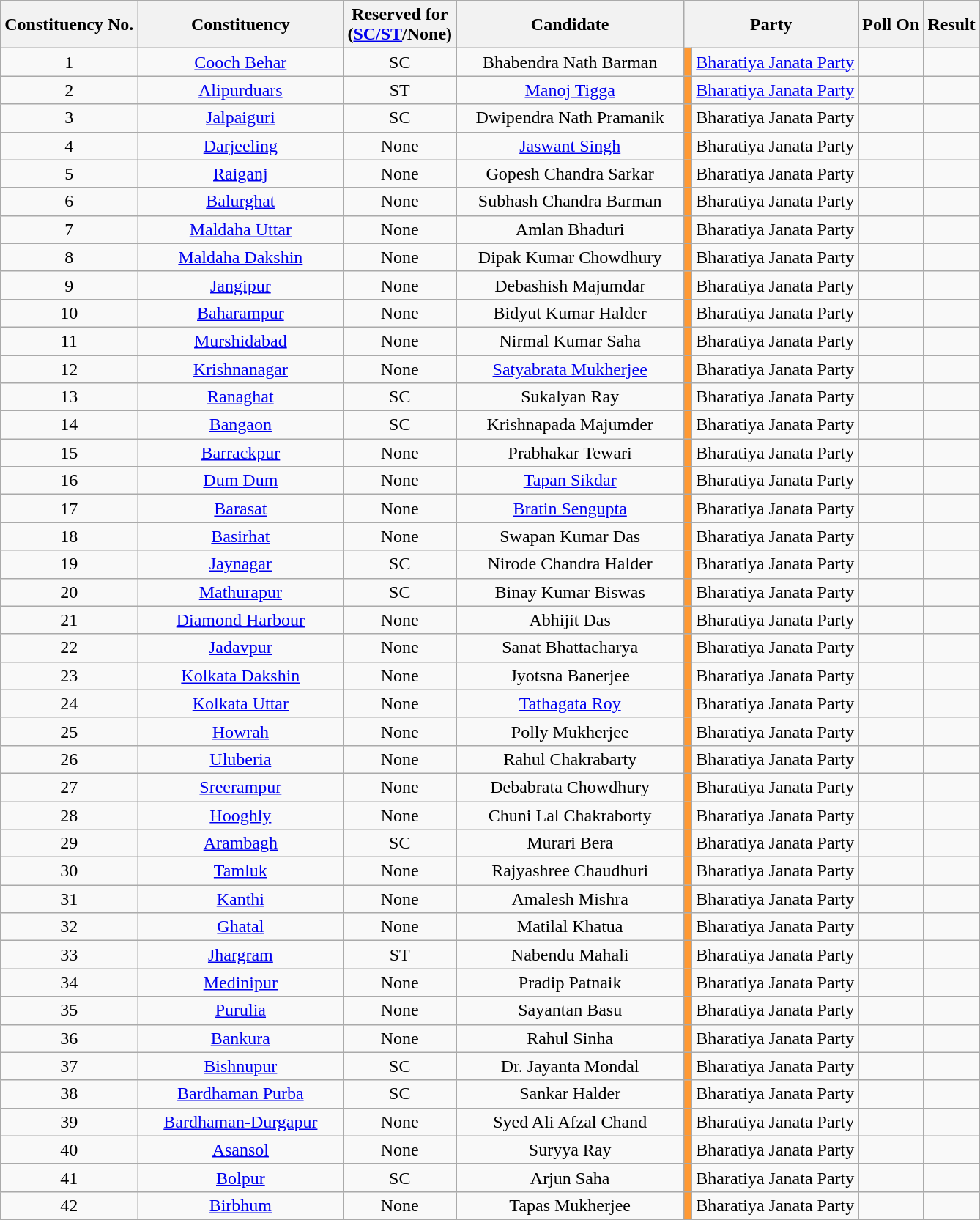<table class="wikitable sortable" style="text-align:center">
<tr>
<th>Constituency No.</th>
<th style="width:180px;">Constituency</th>
<th>Reserved for<br>(<a href='#'>SC/ST</a>/None)</th>
<th style="width:200px;">Candidate</th>
<th colspan="2">Party</th>
<th>Poll On</th>
<th>Result</th>
</tr>
<tr>
<td style="text-align:center;">1</td>
<td><a href='#'>Cooch Behar</a></td>
<td>SC</td>
<td>Bhabendra Nath Barman</td>
<td bgcolor=#FF9933></td>
<td><a href='#'>Bharatiya Janata Party</a></td>
<td></td>
<td></td>
</tr>
<tr>
<td style="text-align:center;">2</td>
<td><a href='#'>Alipurduars</a></td>
<td>ST</td>
<td><a href='#'>Manoj Tigga</a></td>
<td bgcolor=#FF9933></td>
<td><a href='#'>Bharatiya Janata Party</a></td>
<td></td>
<td></td>
</tr>
<tr>
<td style="text-align:center;">3</td>
<td><a href='#'>Jalpaiguri</a></td>
<td>SC</td>
<td>Dwipendra Nath Pramanik</td>
<td bgcolor=#FF9933></td>
<td>Bharatiya Janata Party</td>
<td></td>
<td></td>
</tr>
<tr>
<td style="text-align:center;">4</td>
<td><a href='#'>Darjeeling</a></td>
<td>None</td>
<td><a href='#'>Jaswant Singh</a></td>
<td bgcolor=#FF9933></td>
<td>Bharatiya Janata Party</td>
<td></td>
<td></td>
</tr>
<tr>
<td style="text-align:center;">5</td>
<td><a href='#'>Raiganj</a></td>
<td>None</td>
<td>Gopesh Chandra Sarkar</td>
<td bgcolor=#FF9933></td>
<td>Bharatiya Janata Party</td>
<td></td>
<td></td>
</tr>
<tr>
<td style="text-align:center;">6</td>
<td><a href='#'>Balurghat</a></td>
<td>None</td>
<td>Subhash Chandra Barman</td>
<td bgcolor=#FF9933></td>
<td>Bharatiya Janata Party</td>
<td></td>
<td></td>
</tr>
<tr>
<td style="text-align:center;">7</td>
<td><a href='#'>Maldaha Uttar</a></td>
<td>None</td>
<td>Amlan Bhaduri</td>
<td bgcolor=#FF9933></td>
<td>Bharatiya Janata Party</td>
<td></td>
<td></td>
</tr>
<tr>
<td style="text-align:center;">8</td>
<td><a href='#'>Maldaha Dakshin</a></td>
<td>None</td>
<td>Dipak Kumar Chowdhury</td>
<td bgcolor=#FF9933></td>
<td>Bharatiya Janata Party</td>
<td></td>
<td></td>
</tr>
<tr>
<td style="text-align:center;">9</td>
<td><a href='#'>Jangipur</a></td>
<td>None</td>
<td>Debashish Majumdar</td>
<td bgcolor=#FF9933></td>
<td>Bharatiya Janata Party</td>
<td></td>
<td></td>
</tr>
<tr>
<td style="text-align:center;">10</td>
<td><a href='#'>Baharampur</a></td>
<td>None</td>
<td>Bidyut Kumar Halder</td>
<td bgcolor=#FF9933></td>
<td>Bharatiya Janata Party</td>
<td></td>
<td></td>
</tr>
<tr>
<td style="text-align:center;">11</td>
<td><a href='#'>Murshidabad</a></td>
<td>None</td>
<td>Nirmal Kumar Saha</td>
<td bgcolor=#FF9933></td>
<td>Bharatiya Janata Party</td>
<td></td>
<td></td>
</tr>
<tr>
<td style="text-align:center;">12</td>
<td><a href='#'>Krishnanagar</a></td>
<td>None</td>
<td><a href='#'>Satyabrata Mukherjee</a></td>
<td bgcolor=#FF9933></td>
<td>Bharatiya Janata Party</td>
<td></td>
<td></td>
</tr>
<tr>
<td style="text-align:center;">13</td>
<td><a href='#'>Ranaghat</a></td>
<td>SC</td>
<td>Sukalyan Ray</td>
<td bgcolor=#FF9933></td>
<td>Bharatiya Janata Party</td>
<td></td>
<td></td>
</tr>
<tr>
<td style="text-align:center;">14</td>
<td><a href='#'>Bangaon</a></td>
<td>SC</td>
<td>Krishnapada Majumder</td>
<td bgcolor=#FF9933></td>
<td>Bharatiya Janata Party</td>
<td></td>
<td></td>
</tr>
<tr>
<td style="text-align:center;">15</td>
<td><a href='#'>Barrackpur</a></td>
<td>None</td>
<td>Prabhakar Tewari</td>
<td bgcolor=#FF9933></td>
<td>Bharatiya Janata Party</td>
<td></td>
<td></td>
</tr>
<tr>
<td style="text-align:center;">16</td>
<td><a href='#'>Dum Dum</a></td>
<td>None</td>
<td><a href='#'>Tapan Sikdar</a></td>
<td bgcolor=#FF9933></td>
<td>Bharatiya Janata Party</td>
<td></td>
<td></td>
</tr>
<tr>
<td style="text-align:center;">17</td>
<td><a href='#'>Barasat</a></td>
<td>None</td>
<td><a href='#'>Bratin Sengupta</a></td>
<td bgcolor=#FF9933></td>
<td>Bharatiya Janata Party</td>
<td></td>
<td></td>
</tr>
<tr>
<td style="text-align:center;">18</td>
<td><a href='#'>Basirhat</a></td>
<td>None</td>
<td>Swapan Kumar Das</td>
<td bgcolor=#FF9933></td>
<td>Bharatiya Janata Party</td>
<td></td>
<td></td>
</tr>
<tr>
<td style="text-align:center;">19</td>
<td><a href='#'>Jaynagar</a></td>
<td>SC</td>
<td>Nirode Chandra Halder</td>
<td bgcolor=#FF9933></td>
<td>Bharatiya Janata Party</td>
<td></td>
<td></td>
</tr>
<tr>
<td style="text-align:center;">20</td>
<td><a href='#'>Mathurapur</a></td>
<td>SC</td>
<td>Binay Kumar Biswas</td>
<td bgcolor=#FF9933></td>
<td>Bharatiya Janata Party</td>
<td></td>
<td></td>
</tr>
<tr>
<td style="text-align:center;">21</td>
<td><a href='#'>Diamond Harbour</a></td>
<td>None</td>
<td>Abhijit Das</td>
<td bgcolor=#FF9933></td>
<td>Bharatiya Janata Party</td>
<td></td>
<td></td>
</tr>
<tr>
<td style="text-align:center;">22</td>
<td><a href='#'>Jadavpur</a></td>
<td>None</td>
<td>Sanat Bhattacharya</td>
<td bgcolor=#FF9933></td>
<td>Bharatiya Janata Party</td>
<td></td>
<td></td>
</tr>
<tr>
<td style="text-align:center;">23</td>
<td><a href='#'>Kolkata Dakshin</a></td>
<td>None</td>
<td>Jyotsna Banerjee</td>
<td bgcolor=#FF9933></td>
<td>Bharatiya Janata Party</td>
<td></td>
<td></td>
</tr>
<tr>
<td style="text-align:center;">24</td>
<td><a href='#'>Kolkata Uttar</a></td>
<td>None</td>
<td><a href='#'>Tathagata Roy</a></td>
<td bgcolor=#FF9933></td>
<td>Bharatiya Janata Party</td>
<td></td>
<td></td>
</tr>
<tr>
<td style="text-align:center;">25</td>
<td><a href='#'>Howrah</a></td>
<td>None</td>
<td>Polly Mukherjee</td>
<td bgcolor=#FF9933></td>
<td>Bharatiya Janata Party</td>
<td></td>
<td></td>
</tr>
<tr>
<td style="text-align:center;">26</td>
<td><a href='#'>Uluberia</a></td>
<td>None</td>
<td>Rahul Chakrabarty</td>
<td bgcolor=#FF9933></td>
<td>Bharatiya Janata Party</td>
<td></td>
<td></td>
</tr>
<tr>
<td style="text-align:center;">27</td>
<td><a href='#'>Sreerampur</a></td>
<td>None</td>
<td>Debabrata Chowdhury</td>
<td bgcolor=#FF9933></td>
<td>Bharatiya Janata Party</td>
<td></td>
<td></td>
</tr>
<tr>
<td style="text-align:center;">28</td>
<td><a href='#'>Hooghly</a></td>
<td>None</td>
<td>Chuni Lal Chakraborty</td>
<td bgcolor=#FF9933></td>
<td>Bharatiya Janata Party</td>
<td></td>
<td></td>
</tr>
<tr>
<td style="text-align:center;">29</td>
<td><a href='#'>Arambagh</a></td>
<td>SC</td>
<td>Murari Bera</td>
<td bgcolor=#FF9933></td>
<td>Bharatiya Janata Party</td>
<td></td>
<td></td>
</tr>
<tr>
<td style="text-align:center;">30</td>
<td><a href='#'>Tamluk</a></td>
<td>None</td>
<td>Rajyashree Chaudhuri</td>
<td bgcolor=#FF9933></td>
<td>Bharatiya Janata Party</td>
<td></td>
<td></td>
</tr>
<tr>
<td style="text-align:center;">31</td>
<td><a href='#'>Kanthi</a></td>
<td>None</td>
<td>Amalesh Mishra</td>
<td bgcolor=#FF9933></td>
<td>Bharatiya Janata Party</td>
<td></td>
<td></td>
</tr>
<tr>
<td style="text-align:center;">32</td>
<td><a href='#'>Ghatal</a></td>
<td>None</td>
<td>Matilal Khatua</td>
<td bgcolor=#FF9933></td>
<td>Bharatiya Janata Party</td>
<td></td>
<td></td>
</tr>
<tr>
<td style="text-align:center;">33</td>
<td><a href='#'>Jhargram</a></td>
<td>ST</td>
<td>Nabendu Mahali</td>
<td bgcolor=#FF9933></td>
<td>Bharatiya Janata Party</td>
<td></td>
<td></td>
</tr>
<tr>
<td style="text-align:center;">34</td>
<td><a href='#'>Medinipur</a></td>
<td>None</td>
<td>Pradip Patnaik</td>
<td bgcolor=#FF9933></td>
<td>Bharatiya Janata Party</td>
<td></td>
<td></td>
</tr>
<tr>
<td style="text-align:center;">35</td>
<td><a href='#'>Purulia</a></td>
<td>None</td>
<td>Sayantan Basu</td>
<td bgcolor=#FF9933></td>
<td>Bharatiya Janata Party</td>
<td></td>
<td></td>
</tr>
<tr>
<td style="text-align:center;">36</td>
<td><a href='#'>Bankura</a></td>
<td>None</td>
<td>Rahul Sinha</td>
<td bgcolor=#FF9933></td>
<td>Bharatiya Janata Party</td>
<td></td>
<td></td>
</tr>
<tr>
<td style="text-align:center;">37</td>
<td><a href='#'>Bishnupur</a></td>
<td>SC</td>
<td>Dr. Jayanta Mondal</td>
<td bgcolor=#FF9933></td>
<td>Bharatiya Janata Party</td>
<td></td>
<td></td>
</tr>
<tr>
<td style="text-align:center;">38</td>
<td><a href='#'>Bardhaman Purba</a></td>
<td>SC</td>
<td>Sankar Halder</td>
<td bgcolor=#FF9933></td>
<td>Bharatiya Janata Party</td>
<td></td>
<td></td>
</tr>
<tr>
<td style="text-align:center;">39</td>
<td><a href='#'>Bardhaman-Durgapur</a></td>
<td>None</td>
<td>Syed Ali Afzal Chand</td>
<td bgcolor=#FF9933></td>
<td>Bharatiya Janata Party</td>
<td></td>
<td></td>
</tr>
<tr>
<td style="text-align:center;">40</td>
<td><a href='#'>Asansol</a></td>
<td>None</td>
<td>Suryya Ray</td>
<td bgcolor=#FF9933></td>
<td>Bharatiya Janata Party</td>
<td></td>
<td></td>
</tr>
<tr>
<td style="text-align:center;">41</td>
<td><a href='#'>Bolpur</a></td>
<td>SC</td>
<td>Arjun Saha</td>
<td bgcolor=#FF9933></td>
<td>Bharatiya Janata Party</td>
<td></td>
<td></td>
</tr>
<tr>
<td style="text-align:center;">42</td>
<td><a href='#'>Birbhum</a></td>
<td>None</td>
<td>Tapas Mukherjee</td>
<td bgcolor=#FF9933></td>
<td>Bharatiya Janata Party</td>
<td></td>
<td></td>
</tr>
</table>
